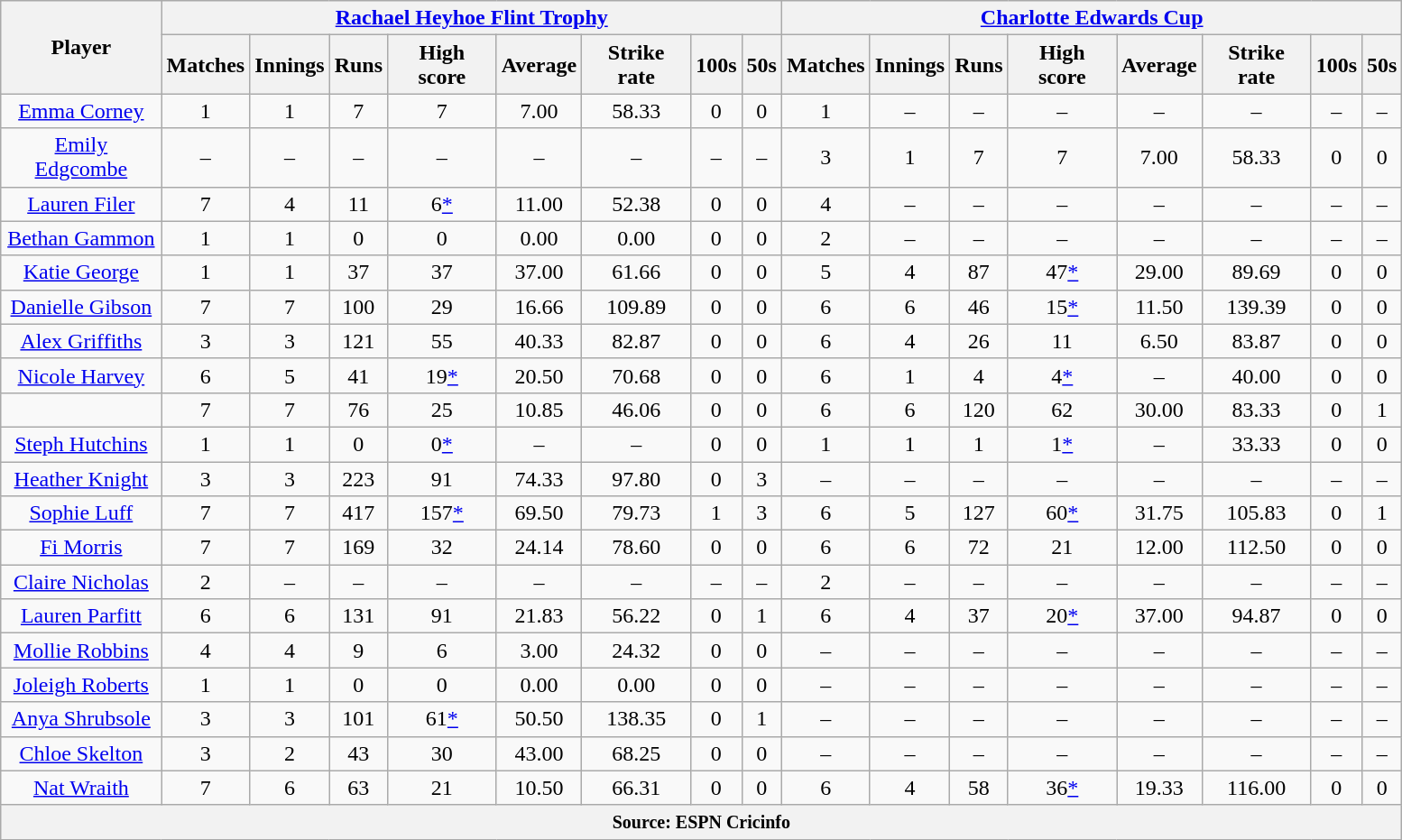<table class="wikitable" style="text-align:center; width:82%;">
<tr>
<th rowspan=2>Player</th>
<th colspan=8><a href='#'>Rachael Heyhoe Flint Trophy</a></th>
<th colspan=8><a href='#'>Charlotte Edwards Cup</a></th>
</tr>
<tr>
<th>Matches</th>
<th>Innings</th>
<th>Runs</th>
<th>High score</th>
<th>Average</th>
<th>Strike rate</th>
<th>100s</th>
<th>50s</th>
<th>Matches</th>
<th>Innings</th>
<th>Runs</th>
<th>High score</th>
<th>Average</th>
<th>Strike rate</th>
<th>100s</th>
<th>50s</th>
</tr>
<tr>
<td><a href='#'>Emma Corney</a></td>
<td>1</td>
<td>1</td>
<td>7</td>
<td>7</td>
<td>7.00</td>
<td>58.33</td>
<td>0</td>
<td>0</td>
<td>1</td>
<td>–</td>
<td>–</td>
<td>–</td>
<td>–</td>
<td>–</td>
<td>–</td>
<td>–</td>
</tr>
<tr>
<td><a href='#'>Emily Edgcombe</a></td>
<td>–</td>
<td>–</td>
<td>–</td>
<td>–</td>
<td>–</td>
<td>–</td>
<td>–</td>
<td>–</td>
<td>3</td>
<td>1</td>
<td>7</td>
<td>7</td>
<td>7.00</td>
<td>58.33</td>
<td>0</td>
<td>0</td>
</tr>
<tr>
<td><a href='#'>Lauren Filer</a></td>
<td>7</td>
<td>4</td>
<td>11</td>
<td>6<a href='#'>*</a></td>
<td>11.00</td>
<td>52.38</td>
<td>0</td>
<td>0</td>
<td>4</td>
<td>–</td>
<td>–</td>
<td>–</td>
<td>–</td>
<td>–</td>
<td>–</td>
<td>–</td>
</tr>
<tr>
<td><a href='#'>Bethan Gammon</a></td>
<td>1</td>
<td>1</td>
<td>0</td>
<td>0</td>
<td>0.00</td>
<td>0.00</td>
<td>0</td>
<td>0</td>
<td>2</td>
<td>–</td>
<td>–</td>
<td>–</td>
<td>–</td>
<td>–</td>
<td>–</td>
<td>–</td>
</tr>
<tr>
<td><a href='#'>Katie George</a></td>
<td>1</td>
<td>1</td>
<td>37</td>
<td>37</td>
<td>37.00</td>
<td>61.66</td>
<td>0</td>
<td>0</td>
<td>5</td>
<td>4</td>
<td>87</td>
<td>47<a href='#'>*</a></td>
<td>29.00</td>
<td>89.69</td>
<td>0</td>
<td>0</td>
</tr>
<tr>
<td><a href='#'>Danielle Gibson</a></td>
<td>7</td>
<td>7</td>
<td>100</td>
<td>29</td>
<td>16.66</td>
<td>109.89</td>
<td>0</td>
<td>0</td>
<td>6</td>
<td>6</td>
<td>46</td>
<td>15<a href='#'>*</a></td>
<td>11.50</td>
<td>139.39</td>
<td>0</td>
<td>0</td>
</tr>
<tr>
<td><a href='#'>Alex Griffiths</a></td>
<td>3</td>
<td>3</td>
<td>121</td>
<td>55</td>
<td>40.33</td>
<td>82.87</td>
<td>0</td>
<td>0</td>
<td>6</td>
<td>4</td>
<td>26</td>
<td>11</td>
<td>6.50</td>
<td>83.87</td>
<td>0</td>
<td>0</td>
</tr>
<tr>
<td><a href='#'>Nicole Harvey</a></td>
<td>6</td>
<td>5</td>
<td>41</td>
<td>19<a href='#'>*</a></td>
<td>20.50</td>
<td>70.68</td>
<td>0</td>
<td>0</td>
<td>6</td>
<td>1</td>
<td>4</td>
<td>4<a href='#'>*</a></td>
<td>–</td>
<td>40.00</td>
<td>0</td>
<td>0</td>
</tr>
<tr>
<td></td>
<td>7</td>
<td>7</td>
<td>76</td>
<td>25</td>
<td>10.85</td>
<td>46.06</td>
<td>0</td>
<td>0</td>
<td>6</td>
<td>6</td>
<td>120</td>
<td>62</td>
<td>30.00</td>
<td>83.33</td>
<td>0</td>
<td>1</td>
</tr>
<tr>
<td><a href='#'>Steph Hutchins</a></td>
<td>1</td>
<td>1</td>
<td>0</td>
<td>0<a href='#'>*</a></td>
<td>–</td>
<td>–</td>
<td>0</td>
<td>0</td>
<td>1</td>
<td>1</td>
<td>1</td>
<td>1<a href='#'>*</a></td>
<td>–</td>
<td>33.33</td>
<td>0</td>
<td>0</td>
</tr>
<tr>
<td><a href='#'>Heather Knight</a></td>
<td>3</td>
<td>3</td>
<td>223</td>
<td>91</td>
<td>74.33</td>
<td>97.80</td>
<td>0</td>
<td>3</td>
<td>–</td>
<td>–</td>
<td>–</td>
<td>–</td>
<td>–</td>
<td>–</td>
<td>–</td>
<td>–</td>
</tr>
<tr>
<td><a href='#'>Sophie Luff</a></td>
<td>7</td>
<td>7</td>
<td>417</td>
<td>157<a href='#'>*</a></td>
<td>69.50</td>
<td>79.73</td>
<td>1</td>
<td>3</td>
<td>6</td>
<td>5</td>
<td>127</td>
<td>60<a href='#'>*</a></td>
<td>31.75</td>
<td>105.83</td>
<td>0</td>
<td>1</td>
</tr>
<tr>
<td><a href='#'>Fi Morris</a></td>
<td>7</td>
<td>7</td>
<td>169</td>
<td>32</td>
<td>24.14</td>
<td>78.60</td>
<td>0</td>
<td>0</td>
<td>6</td>
<td>6</td>
<td>72</td>
<td>21</td>
<td>12.00</td>
<td>112.50</td>
<td>0</td>
<td>0</td>
</tr>
<tr>
<td><a href='#'>Claire Nicholas</a></td>
<td>2</td>
<td>–</td>
<td>–</td>
<td>–</td>
<td>–</td>
<td>–</td>
<td>–</td>
<td>–</td>
<td>2</td>
<td>–</td>
<td>–</td>
<td>–</td>
<td>–</td>
<td>–</td>
<td>–</td>
<td>–</td>
</tr>
<tr>
<td><a href='#'>Lauren Parfitt</a></td>
<td>6</td>
<td>6</td>
<td>131</td>
<td>91</td>
<td>21.83</td>
<td>56.22</td>
<td>0</td>
<td>1</td>
<td>6</td>
<td>4</td>
<td>37</td>
<td>20<a href='#'>*</a></td>
<td>37.00</td>
<td>94.87</td>
<td>0</td>
<td>0</td>
</tr>
<tr>
<td><a href='#'>Mollie Robbins</a></td>
<td>4</td>
<td>4</td>
<td>9</td>
<td>6</td>
<td>3.00</td>
<td>24.32</td>
<td>0</td>
<td>0</td>
<td>–</td>
<td>–</td>
<td>–</td>
<td>–</td>
<td>–</td>
<td>–</td>
<td>–</td>
<td>–</td>
</tr>
<tr>
<td><a href='#'>Joleigh Roberts</a></td>
<td>1</td>
<td>1</td>
<td>0</td>
<td>0</td>
<td>0.00</td>
<td>0.00</td>
<td>0</td>
<td>0</td>
<td>–</td>
<td>–</td>
<td>–</td>
<td>–</td>
<td>–</td>
<td>–</td>
<td>–</td>
<td>–</td>
</tr>
<tr>
<td><a href='#'>Anya Shrubsole</a></td>
<td>3</td>
<td>3</td>
<td>101</td>
<td>61<a href='#'>*</a></td>
<td>50.50</td>
<td>138.35</td>
<td>0</td>
<td>1</td>
<td>–</td>
<td>–</td>
<td>–</td>
<td>–</td>
<td>–</td>
<td>–</td>
<td>–</td>
<td>–</td>
</tr>
<tr>
<td><a href='#'>Chloe Skelton</a></td>
<td>3</td>
<td>2</td>
<td>43</td>
<td>30</td>
<td>43.00</td>
<td>68.25</td>
<td>0</td>
<td>0</td>
<td>–</td>
<td>–</td>
<td>–</td>
<td>–</td>
<td>–</td>
<td>–</td>
<td>–</td>
<td>–</td>
</tr>
<tr>
<td><a href='#'>Nat Wraith</a></td>
<td>7</td>
<td>6</td>
<td>63</td>
<td>21</td>
<td>10.50</td>
<td>66.31</td>
<td>0</td>
<td>0</td>
<td>6</td>
<td>4</td>
<td>58</td>
<td>36<a href='#'>*</a></td>
<td>19.33</td>
<td>116.00</td>
<td>0</td>
<td>0</td>
</tr>
<tr>
<th colspan="17"><small>Source: ESPN Cricinfo</small></th>
</tr>
</table>
